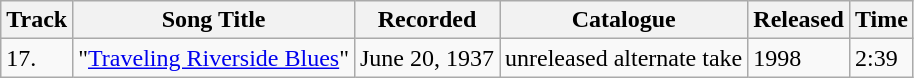<table class=wikitable>
<tr>
<th>Track</th>
<th>Song Title</th>
<th>Recorded</th>
<th>Catalogue</th>
<th>Released</th>
<th>Time</th>
</tr>
<tr>
<td>17.</td>
<td>"<a href='#'>Traveling Riverside Blues</a>"</td>
<td>June 20, 1937</td>
<td>unreleased alternate take</td>
<td>1998</td>
<td>2:39</td>
</tr>
</table>
